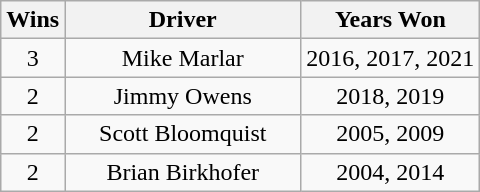<table class="wikitable sortable plainrowheaders" style="text-align:center;">
<tr>
<th scope="col">Wins</th>
<th scope="col" width="150">Driver</th>
<th scope="col">Years Won</th>
</tr>
<tr>
<td>3</td>
<td>Mike Marlar</td>
<td>2016, 2017, 2021</td>
</tr>
<tr>
<td>2</td>
<td>Jimmy Owens</td>
<td>2018, 2019</td>
</tr>
<tr>
<td>2</td>
<td>Scott Bloomquist</td>
<td>2005, 2009</td>
</tr>
<tr>
<td>2</td>
<td>Brian Birkhofer</td>
<td>2004, 2014</td>
</tr>
</table>
